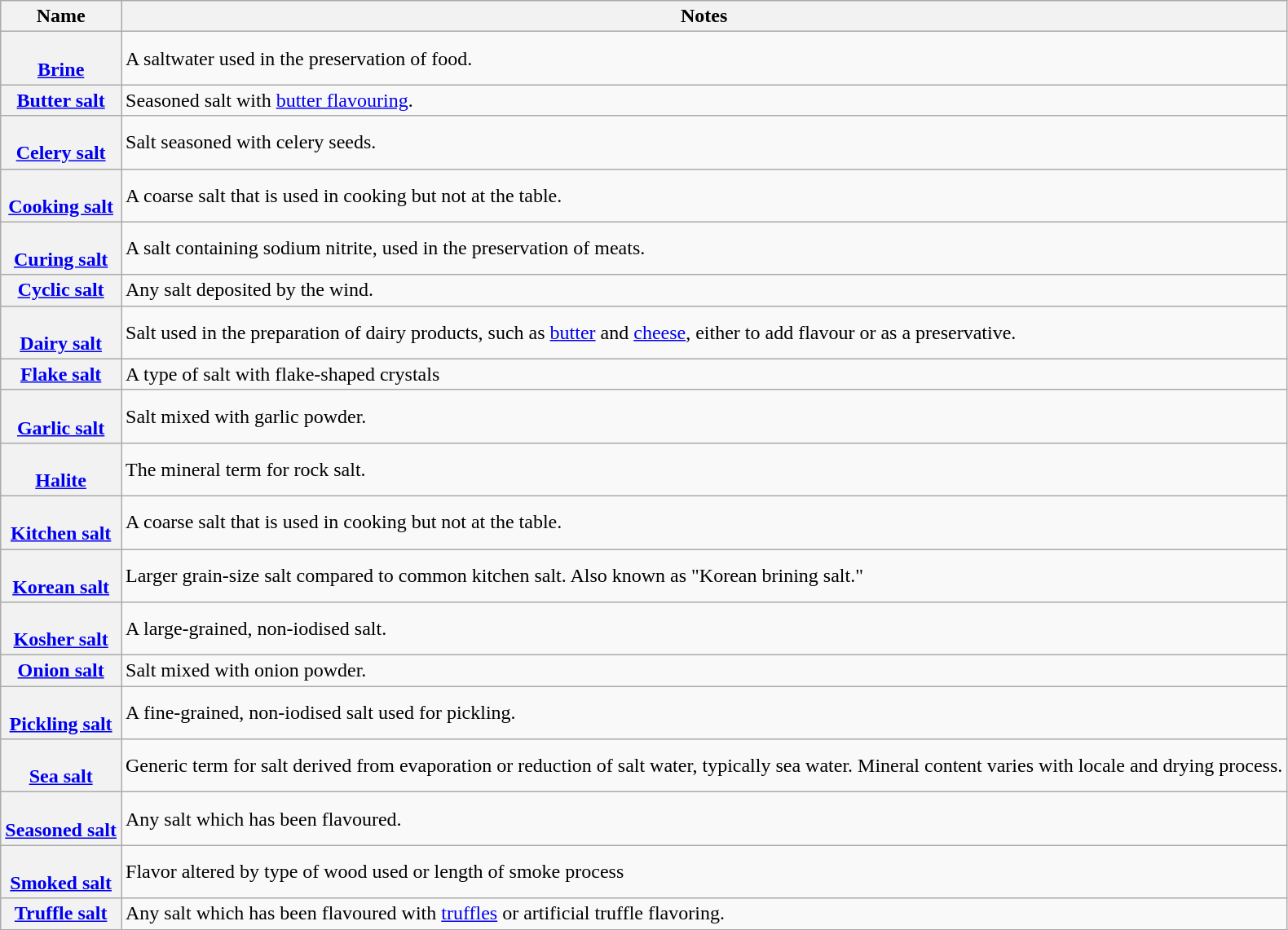<table class="wikitable sortable" mo>
<tr>
<th>Name</th>
<th>Notes</th>
</tr>
<tr>
<th><br><a href='#'>Brine</a></th>
<td>A saltwater used in the preservation of food.</td>
</tr>
<tr>
<th><a href='#'>Butter salt</a></th>
<td>Seasoned salt with <a href='#'>butter flavouring</a>.</td>
</tr>
<tr>
<th><br><a href='#'>Celery salt</a></th>
<td>Salt seasoned with celery seeds.</td>
</tr>
<tr>
<th><br><a href='#'>Cooking salt</a></th>
<td>A coarse salt that is used in cooking but not at the table.</td>
</tr>
<tr>
<th><br><a href='#'>Curing salt</a></th>
<td>A salt containing sodium nitrite, used in the preservation of meats.</td>
</tr>
<tr>
<th><a href='#'>Cyclic salt</a></th>
<td>Any salt deposited by the wind.</td>
</tr>
<tr>
<th><br><a href='#'>Dairy salt</a></th>
<td>Salt used in the preparation of dairy products, such as <a href='#'>butter</a> and <a href='#'>cheese</a>, either to add flavour or as a preservative.</td>
</tr>
<tr>
<th><a href='#'>Flake salt</a></th>
<td>A type of salt with flake-shaped crystals</td>
</tr>
<tr>
<th><br><a href='#'>Garlic salt</a></th>
<td>Salt mixed with garlic powder.</td>
</tr>
<tr>
<th><br><a href='#'>Halite</a></th>
<td>The mineral term for rock salt.</td>
</tr>
<tr>
<th><br><a href='#'>Kitchen salt</a></th>
<td>A coarse salt that is used in cooking but not at the table.</td>
</tr>
<tr>
<th><br><a href='#'>Korean salt</a></th>
<td>Larger grain-size salt compared to common kitchen salt. Also known as "Korean brining salt."</td>
</tr>
<tr>
<th><br><a href='#'>Kosher salt</a></th>
<td>A large-grained, non-iodised salt.</td>
</tr>
<tr>
<th><a href='#'>Onion salt</a></th>
<td>Salt mixed with onion powder.</td>
</tr>
<tr>
<th><br><a href='#'>Pickling salt</a></th>
<td>A fine-grained, non-iodised salt used for pickling.</td>
</tr>
<tr>
<th><br><a href='#'>Sea salt</a></th>
<td>Generic term for salt derived from evaporation or reduction of salt water, typically sea water. Mineral content varies with locale and drying process.</td>
</tr>
<tr>
<th><br><a href='#'>Seasoned salt</a></th>
<td>Any salt which has been flavoured.</td>
</tr>
<tr>
<th><br><a href='#'>Smoked salt</a></th>
<td>Flavor altered by type of wood used or length of smoke process</td>
</tr>
<tr>
<th><a href='#'>Truffle salt</a></th>
<td>Any salt which has been flavoured with <a href='#'>truffles</a> or artificial truffle flavoring.</td>
</tr>
</table>
